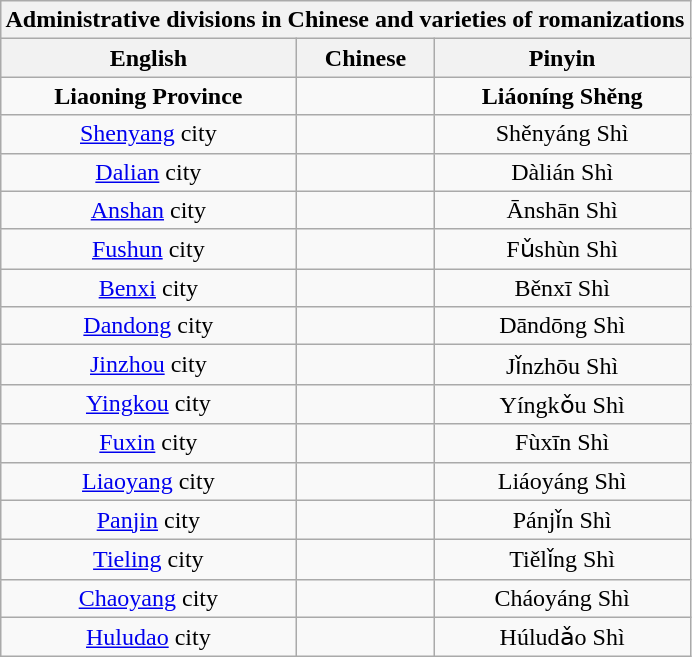<table class="wikitable sortable collapsible collapsed" style="text-font:90%; width:auto; text-align:center; margin-left: auto; margin-right: auto;">
<tr>
<th colspan="5">Administrative divisions in Chinese and varieties of romanizations</th>
</tr>
<tr>
<th>English</th>
<th>Chinese</th>
<th>Pinyin</th>
</tr>
<tr>
<td><strong>Liaoning Province</strong></td>
<td></td>
<td><strong>Liáoníng Shěng</strong></td>
</tr>
<tr>
<td><a href='#'>Shenyang</a> city</td>
<td></td>
<td>Shěnyáng Shì</td>
</tr>
<tr>
<td><a href='#'>Dalian</a> city</td>
<td></td>
<td>Dàlián Shì</td>
</tr>
<tr>
<td><a href='#'>Anshan</a> city</td>
<td></td>
<td>Ānshān Shì</td>
</tr>
<tr>
<td><a href='#'>Fushun</a> city</td>
<td></td>
<td>Fǔshùn Shì</td>
</tr>
<tr>
<td><a href='#'>Benxi</a> city</td>
<td></td>
<td>Běnxī Shì</td>
</tr>
<tr>
<td><a href='#'>Dandong</a> city</td>
<td></td>
<td>Dāndōng Shì</td>
</tr>
<tr>
<td><a href='#'>Jinzhou</a> city</td>
<td></td>
<td>Jǐnzhōu Shì</td>
</tr>
<tr>
<td><a href='#'>Yingkou</a> city</td>
<td></td>
<td>Yíngkǒu Shì</td>
</tr>
<tr>
<td><a href='#'>Fuxin</a> city</td>
<td></td>
<td>Fùxīn Shì</td>
</tr>
<tr>
<td><a href='#'>Liaoyang</a> city</td>
<td></td>
<td>Liáoyáng Shì</td>
</tr>
<tr>
<td><a href='#'>Panjin</a> city</td>
<td></td>
<td>Pánjǐn Shì</td>
</tr>
<tr>
<td><a href='#'>Tieling</a> city</td>
<td></td>
<td>Tiělǐng Shì</td>
</tr>
<tr>
<td><a href='#'>Chaoyang</a> city</td>
<td></td>
<td>Cháoyáng Shì</td>
</tr>
<tr>
<td><a href='#'>Huludao</a> city</td>
<td></td>
<td>Húludǎo Shì</td>
</tr>
</table>
